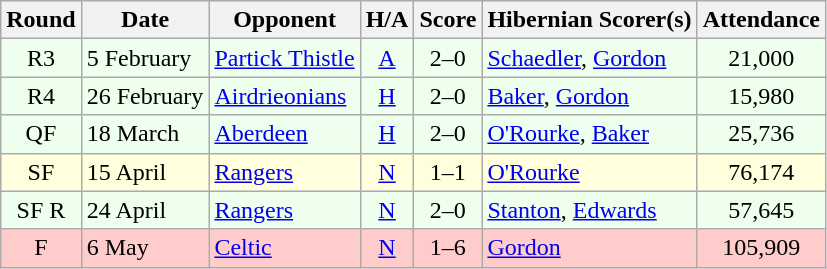<table class="wikitable" style="text-align:center">
<tr>
<th>Round</th>
<th>Date</th>
<th>Opponent</th>
<th>H/A</th>
<th>Score</th>
<th>Hibernian Scorer(s)</th>
<th>Attendance</th>
</tr>
<tr bgcolor=#EEFFEE>
<td>R3</td>
<td align=left>5 February</td>
<td align=left><a href='#'>Partick Thistle</a></td>
<td><a href='#'>A</a></td>
<td>2–0</td>
<td align=left><a href='#'>Schaedler</a>, <a href='#'>Gordon</a></td>
<td>21,000</td>
</tr>
<tr bgcolor=#EEFFEE>
<td>R4</td>
<td align=left>26 February</td>
<td align=left><a href='#'>Airdrieonians</a></td>
<td><a href='#'>H</a></td>
<td>2–0</td>
<td align=left><a href='#'>Baker</a>, <a href='#'>Gordon</a></td>
<td>15,980</td>
</tr>
<tr bgcolor=#EEFFEE>
<td>QF</td>
<td align=left>18 March</td>
<td align=left><a href='#'>Aberdeen</a></td>
<td><a href='#'>H</a></td>
<td>2–0</td>
<td align=left><a href='#'>O'Rourke</a>, <a href='#'>Baker</a></td>
<td>25,736</td>
</tr>
<tr bgcolor=#FFFFDD>
<td>SF</td>
<td align=left>15 April</td>
<td align=left><a href='#'>Rangers</a></td>
<td><a href='#'>N</a></td>
<td>1–1</td>
<td align=left><a href='#'>O'Rourke</a></td>
<td>76,174</td>
</tr>
<tr bgcolor=#EEFFEE>
<td>SF R</td>
<td align=left>24 April</td>
<td align=left><a href='#'>Rangers</a></td>
<td><a href='#'>N</a></td>
<td>2–0</td>
<td align=left><a href='#'>Stanton</a>, <a href='#'>Edwards</a></td>
<td>57,645</td>
</tr>
<tr bgcolor=#FFCCCC>
<td>F</td>
<td align=left>6 May</td>
<td align=left><a href='#'>Celtic</a></td>
<td><a href='#'>N</a></td>
<td>1–6</td>
<td align=left><a href='#'>Gordon</a></td>
<td>105,909</td>
</tr>
</table>
